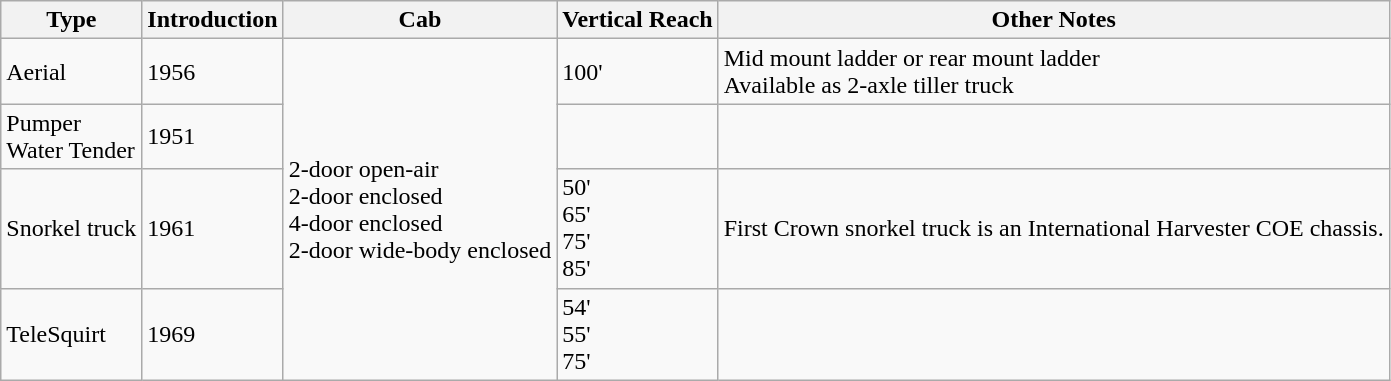<table class="wikitable">
<tr>
<th>Type</th>
<th>Introduction</th>
<th>Cab</th>
<th>Vertical Reach</th>
<th>Other Notes</th>
</tr>
<tr>
<td>Aerial</td>
<td>1956</td>
<td rowspan="4">2-door open-air<br>2-door enclosed<br>4-door enclosed<br>2-door wide-body enclosed</td>
<td>100'</td>
<td>Mid mount ladder or rear mount ladder<br>Available as 2-axle tiller truck</td>
</tr>
<tr>
<td>Pumper<br>Water Tender</td>
<td>1951</td>
<td></td>
<td></td>
</tr>
<tr>
<td>Snorkel truck</td>
<td>1961</td>
<td>50'<br>65'<br>75'<br>85'</td>
<td>First Crown snorkel truck is an International Harvester COE chassis.</td>
</tr>
<tr>
<td>TeleSquirt</td>
<td>1969</td>
<td>54'<br>55'<br>75'</td>
<td></td>
</tr>
</table>
